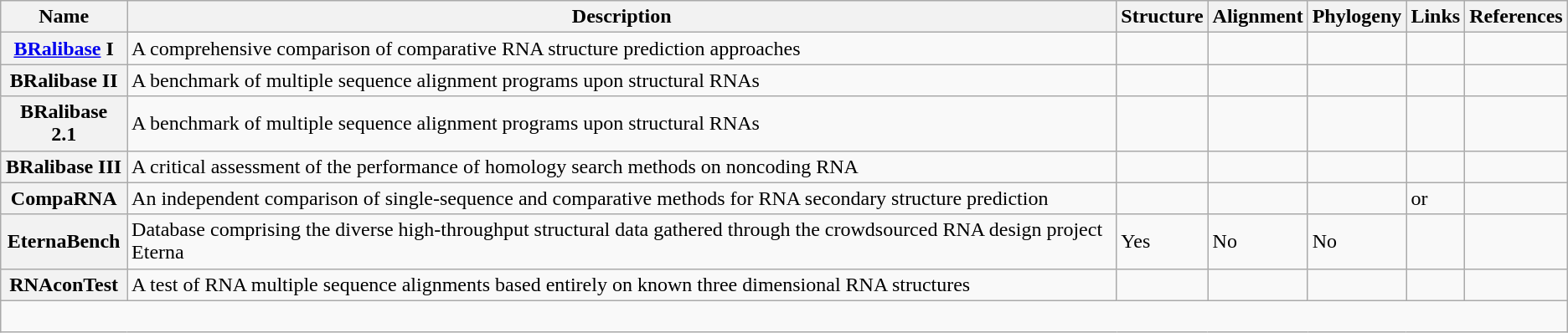<table class="wikitable sortable">
<tr>
<th>Name</th>
<th>Description</th>
<th>Structure</th>
<th>Alignment</th>
<th>Phylogeny</th>
<th>Links</th>
<th>References</th>
</tr>
<tr>
<th><a href='#'>BRalibase</a> I</th>
<td>A comprehensive comparison of comparative RNA structure prediction approaches</td>
<td></td>
<td></td>
<td></td>
<td></td>
<td></td>
</tr>
<tr>
<th>BRalibase II</th>
<td>A benchmark of multiple sequence alignment programs upon structural RNAs</td>
<td></td>
<td></td>
<td></td>
<td></td>
<td></td>
</tr>
<tr>
<th>BRalibase 2.1</th>
<td>A benchmark of multiple sequence alignment programs upon structural RNAs</td>
<td></td>
<td></td>
<td></td>
<td> </td>
<td></td>
</tr>
<tr>
<th>BRalibase III</th>
<td>A critical assessment of the performance of homology search methods on noncoding RNA</td>
<td></td>
<td></td>
<td></td>
<td></td>
<td></td>
</tr>
<tr>
<th>CompaRNA</th>
<td>An independent comparison of single-sequence and comparative methods for RNA secondary structure prediction</td>
<td></td>
<td></td>
<td></td>
<td>  or </td>
<td></td>
</tr>
<tr>
<th>EternaBench</th>
<td>Database comprising the diverse high-throughput structural data gathered through the crowdsourced RNA design project Eterna</td>
<td>Yes</td>
<td>No</td>
<td>No</td>
<td></td>
<td></td>
</tr>
<tr>
<th>RNAconTest</th>
<td>A test of RNA multiple sequence alignments based entirely on known three dimensional RNA structures</td>
<td></td>
<td></td>
<td></td>
<td></td>
<td></td>
</tr>
<tr>
<td colspan=7><br></td>
</tr>
</table>
